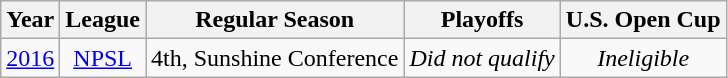<table class="wikitable" style="text-align:center">
<tr>
<th>Year</th>
<th>League</th>
<th>Regular Season</th>
<th>Playoffs</th>
<th>U.S. Open Cup</th>
</tr>
<tr>
<td><a href='#'>2016</a></td>
<td><a href='#'>NPSL</a></td>
<td>4th, Sunshine Conference</td>
<td><em>Did not qualify</em></td>
<td><em>Ineligible</em></td>
</tr>
</table>
